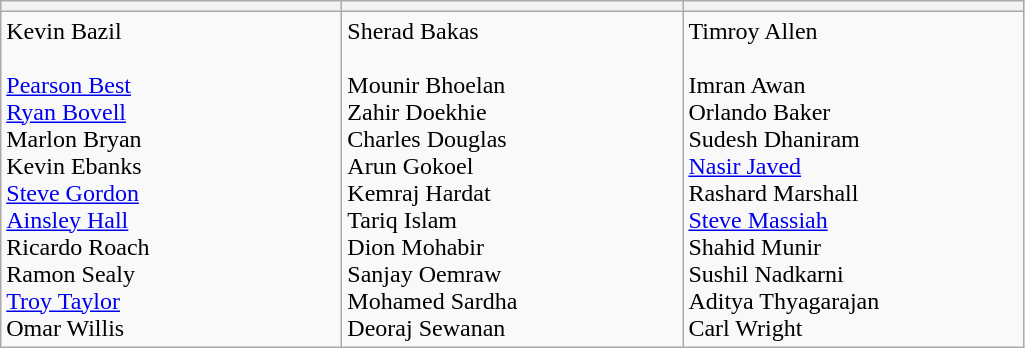<table class="wikitable">
<tr>
<th width=220></th>
<th width=220></th>
<th width=220></th>
</tr>
<tr>
<td valign=top>Kevin Bazil<br><br><a href='#'>Pearson Best</a><br>
<a href='#'>Ryan Bovell</a><br>
Marlon Bryan<br>
Kevin Ebanks<br>
<a href='#'>Steve Gordon</a><br>
<a href='#'>Ainsley Hall</a><br>
Ricardo Roach<br>
Ramon Sealy<br>
<a href='#'>Troy Taylor</a><br>
Omar Willis</td>
<td valign=top>Sherad Bakas<br><br>Mounir Bhoelan<br>
Zahir Doekhie<br>
Charles Douglas<br>
Arun Gokoel<br>
Kemraj Hardat<br>
Tariq Islam<br>
Dion Mohabir<br>
Sanjay Oemraw<br>
Mohamed Sardha<br>
Deoraj Sewanan</td>
<td valign=top>Timroy Allen<br><br>Imran Awan<br>
Orlando Baker<br>
Sudesh Dhaniram<br>
<a href='#'>Nasir Javed</a><br>
Rashard Marshall<br>
<a href='#'>Steve Massiah</a><br>
Shahid Munir<br>
Sushil Nadkarni<br>
Aditya Thyagarajan<br>
Carl Wright</td>
</tr>
</table>
